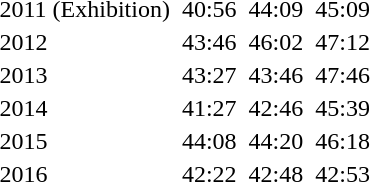<table>
<tr>
<td>2011 (Exhibition)</td>
<td></td>
<td>40:56</td>
<td></td>
<td>44:09</td>
<td></td>
<td>45:09</td>
</tr>
<tr>
<td>2012</td>
<td></td>
<td>43:46</td>
<td></td>
<td>46:02</td>
<td></td>
<td>47:12</td>
</tr>
<tr>
<td>2013</td>
<td></td>
<td>43:27</td>
<td></td>
<td>43:46</td>
<td></td>
<td>47:46</td>
</tr>
<tr>
<td>2014</td>
<td></td>
<td>41:27</td>
<td></td>
<td>42:46</td>
<td></td>
<td>45:39</td>
</tr>
<tr>
<td>2015</td>
<td></td>
<td>44:08</td>
<td></td>
<td>44:20</td>
<td></td>
<td>46:18</td>
</tr>
<tr>
<td>2016</td>
<td></td>
<td>42:22</td>
<td></td>
<td>42:48</td>
<td></td>
<td>42:53</td>
</tr>
</table>
